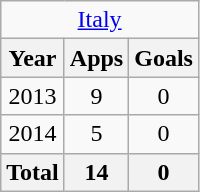<table class="wikitable" style="text-align:center">
<tr>
<td colspan=3><a href='#'>Italy</a></td>
</tr>
<tr>
<th>Year</th>
<th>Apps</th>
<th>Goals</th>
</tr>
<tr>
<td>2013</td>
<td>9</td>
<td>0</td>
</tr>
<tr>
<td>2014</td>
<td>5</td>
<td>0</td>
</tr>
<tr>
<th>Total</th>
<th>14</th>
<th>0</th>
</tr>
</table>
